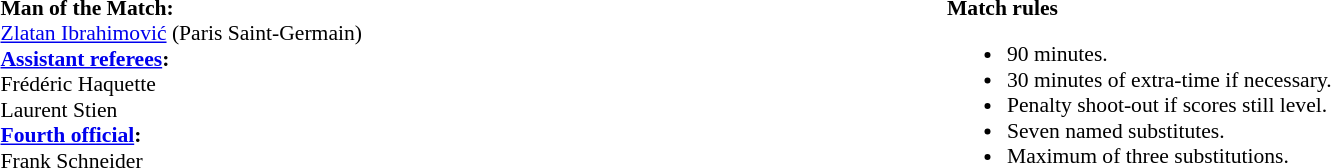<table width=100% style="font-size: 90%">
<tr>
<td width=50% valign="top"><br><strong>Man of the Match:</strong>
<br><a href='#'>Zlatan Ibrahimović</a> (Paris Saint-Germain)<br><strong><a href='#'>Assistant referees</a>:</strong>
<br>Frédéric Haquette
<br>Laurent Stien
<br><strong><a href='#'>Fourth official</a>:</strong>
<br>Frank Schneider</td>
<td width=50% valign="top"><br><strong>Match rules</strong><ul><li>90 minutes.</li><li>30 minutes of extra-time if necessary.</li><li>Penalty shoot-out if scores still level.</li><li>Seven named substitutes.</li><li>Maximum of three substitutions.</li></ul></td>
</tr>
</table>
